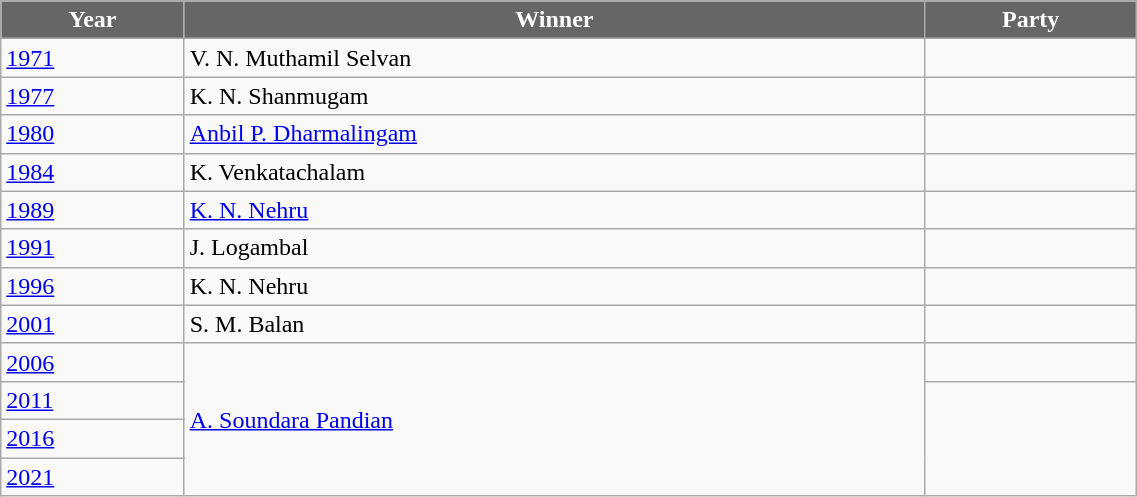<table class="wikitable" width="60%">
<tr>
<th style="background-color:#666666; color:white">Year</th>
<th style="background-color:#666666; color:white">Winner</th>
<th style="background-color:#666666; color:white" colspan="2">Party</th>
</tr>
<tr>
<td><a href='#'>1971</a></td>
<td>V. N. Muthamil Selvan</td>
<td></td>
</tr>
<tr>
<td><a href='#'>1977</a></td>
<td>K. N. Shanmugam</td>
<td></td>
</tr>
<tr>
<td><a href='#'>1980</a></td>
<td><a href='#'>Anbil P. Dharmalingam</a></td>
<td></td>
</tr>
<tr>
<td><a href='#'>1984</a></td>
<td>K. Venkatachalam</td>
<td></td>
</tr>
<tr>
<td><a href='#'>1989</a></td>
<td><a href='#'>K. N. Nehru</a></td>
<td></td>
</tr>
<tr>
<td><a href='#'>1991</a></td>
<td>J. Logambal</td>
<td></td>
</tr>
<tr>
<td><a href='#'>1996</a></td>
<td>K. N. Nehru</td>
<td></td>
</tr>
<tr>
<td><a href='#'>2001</a></td>
<td>S. M. Balan</td>
<td></td>
</tr>
<tr>
<td><a href='#'>2006</a></td>
<td rowspan=4><a href='#'>A. Soundara Pandian</a></td>
<td></td>
</tr>
<tr>
<td><a href='#'>2011</a></td>
</tr>
<tr>
<td><a href='#'>2016</a></td>
</tr>
<tr>
<td><a href='#'>2021</a></td>
</tr>
</table>
